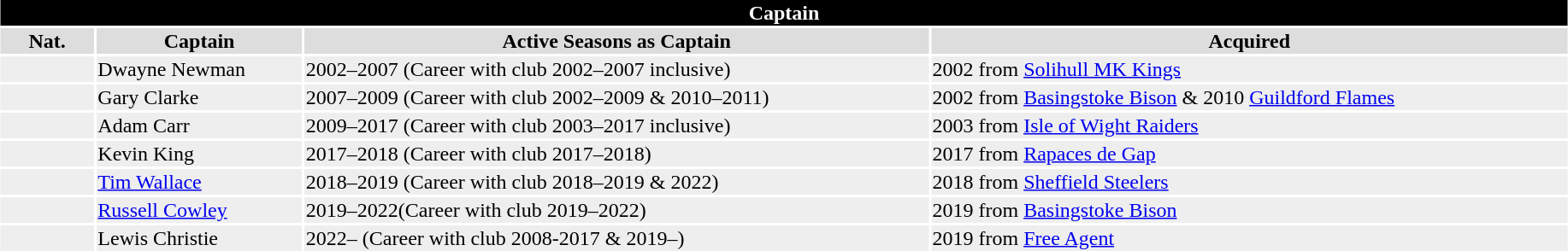<table class="toccolours"  style="width:97%; clear:both; margin:1.5em auto; text-align:center;">
<tr>
<th colspan="11" style="background:#000000; color:#FFFFFF;">Captain</th>
</tr>
<tr style="background:#ddd;">
<th width=6%>Nat.</th>
<th !width=19%>Captain</th>
<th width=40%>Active Seasons as Captain</th>
<th widith=12%>Acquired</th>
</tr>
<tr style="background:#eee;">
<td></td>
<td align="left">Dwayne Newman</td>
<td align=left>2002–2007 (Career with club 2002–2007 inclusive)</td>
<td align=left>2002 from <a href='#'>Solihull MK Kings</a></td>
</tr>
<tr style="background:#eee;">
<td></td>
<td align="left">Gary Clarke</td>
<td align=left>2007–2009 (Career with club 2002–2009 & 2010–2011)</td>
<td align=left>2002 from <a href='#'>Basingstoke Bison</a> & 2010 <a href='#'>Guildford Flames</a></td>
</tr>
<tr style="background:#eee;">
<td></td>
<td align="left">Adam Carr</td>
<td align=left>2009–2017 (Career with club 2003–2017 inclusive)</td>
<td align=left>2003 from <a href='#'>Isle of Wight Raiders</a></td>
</tr>
<tr style="background:#eee;">
<td></td>
<td align="left">Kevin King</td>
<td align=left>2017–2018 (Career with club 2017–2018)</td>
<td align=left>2017 from <a href='#'>Rapaces de Gap</a></td>
</tr>
<tr style="background:#eee;">
<td></td>
<td align="left"><a href='#'>Tim Wallace</a></td>
<td align=left>2018–2019 (Career with club 2018–2019 & 2022)</td>
<td align=left>2018 from <a href='#'>Sheffield Steelers</a></td>
</tr>
<tr style="background:#eee;">
<td> </td>
<td align="left"><a href='#'>Russell Cowley</a></td>
<td align=left>2019–2022(Career with club 2019–2022)</td>
<td align=left>2019 from <a href='#'>Basingstoke Bison</a></td>
</tr>
<tr style="background:#eee;">
<td></td>
<td align="left">Lewis Christie</td>
<td align=left>2022– (Career with club 2008-2017 & 2019–)</td>
<td align=left>2019 from <a href='#'>Free Agent</a></td>
</tr>
</table>
